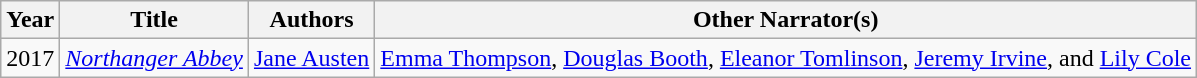<table class="wikitable sortable">
<tr>
<th>Year</th>
<th>Title</th>
<th>Authors</th>
<th class="unsortable">Other Narrator(s)</th>
</tr>
<tr>
<td>2017</td>
<td><em><a href='#'>Northanger Abbey</a></em></td>
<td><a href='#'>Jane Austen</a></td>
<td><a href='#'>Emma Thompson</a>, <a href='#'>Douglas Booth</a>, <a href='#'>Eleanor Tomlinson</a>, <a href='#'>Jeremy Irvine</a>, and <a href='#'>Lily Cole</a></td>
</tr>
</table>
